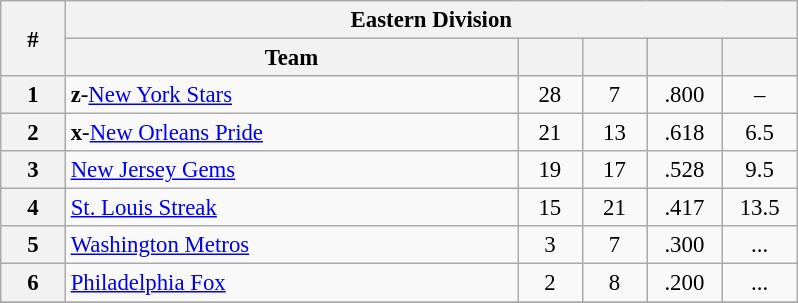<table class="wikitable" style="width:35em; font-size:95%; text-align:center">
<tr>
<th width="5%" rowspan=2>#</th>
<th colspan="5" style="text-align:center">Eastern Division</th>
</tr>
<tr>
<th width="35%">Team</th>
<th width="5%"></th>
<th width="5%"></th>
<th width="5%"></th>
<th width="5%"></th>
</tr>
<tr>
<th>1</th>
<td style="text-align:left;"><strong>z</strong>-<a href='#'>New York Stars</a></td>
<td>28</td>
<td>7</td>
<td>.800</td>
<td>–</td>
</tr>
<tr>
<th>2</th>
<td style="text-align:left;"><strong>x</strong>-<a href='#'>New Orleans Pride</a></td>
<td>21</td>
<td>13</td>
<td>.618</td>
<td>6.5</td>
</tr>
<tr>
<th>3</th>
<td style="text-align:left;"><a href='#'>New Jersey Gems</a></td>
<td>19</td>
<td>17</td>
<td>.528</td>
<td>9.5</td>
</tr>
<tr>
<th>4</th>
<td style="text-align:left;"><a href='#'>St. Louis Streak</a></td>
<td>15</td>
<td>21</td>
<td>.417</td>
<td>13.5</td>
</tr>
<tr>
<th>5</th>
<td style="text-align:left;"><a href='#'>Washington Metros</a></td>
<td>3</td>
<td>7</td>
<td>.300</td>
<td>...</td>
</tr>
<tr>
<th>6</th>
<td style="text-align:left;"><a href='#'>Philadelphia Fox</a></td>
<td>2</td>
<td>8</td>
<td>.200</td>
<td>...</td>
</tr>
<tr>
</tr>
</table>
